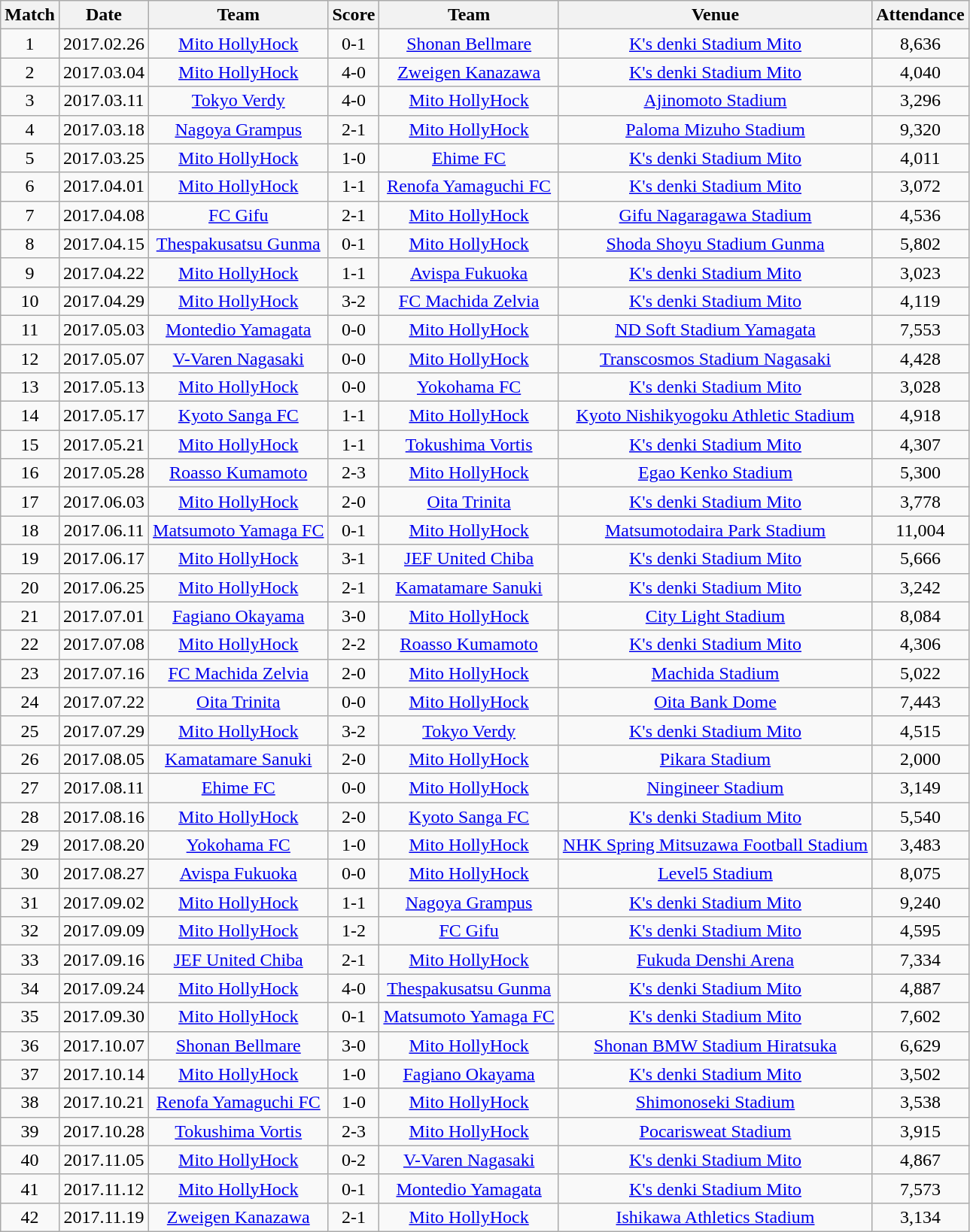<table class="wikitable" style="text-align:center;">
<tr>
<th>Match</th>
<th>Date</th>
<th>Team</th>
<th>Score</th>
<th>Team</th>
<th>Venue</th>
<th>Attendance</th>
</tr>
<tr>
<td>1</td>
<td>2017.02.26</td>
<td><a href='#'>Mito HollyHock</a></td>
<td>0-1</td>
<td><a href='#'>Shonan Bellmare</a></td>
<td><a href='#'>K's denki Stadium Mito</a></td>
<td>8,636</td>
</tr>
<tr>
<td>2</td>
<td>2017.03.04</td>
<td><a href='#'>Mito HollyHock</a></td>
<td>4-0</td>
<td><a href='#'>Zweigen Kanazawa</a></td>
<td><a href='#'>K's denki Stadium Mito</a></td>
<td>4,040</td>
</tr>
<tr>
<td>3</td>
<td>2017.03.11</td>
<td><a href='#'>Tokyo Verdy</a></td>
<td>4-0</td>
<td><a href='#'>Mito HollyHock</a></td>
<td><a href='#'>Ajinomoto Stadium</a></td>
<td>3,296</td>
</tr>
<tr>
<td>4</td>
<td>2017.03.18</td>
<td><a href='#'>Nagoya Grampus</a></td>
<td>2-1</td>
<td><a href='#'>Mito HollyHock</a></td>
<td><a href='#'>Paloma Mizuho Stadium</a></td>
<td>9,320</td>
</tr>
<tr>
<td>5</td>
<td>2017.03.25</td>
<td><a href='#'>Mito HollyHock</a></td>
<td>1-0</td>
<td><a href='#'>Ehime FC</a></td>
<td><a href='#'>K's denki Stadium Mito</a></td>
<td>4,011</td>
</tr>
<tr>
<td>6</td>
<td>2017.04.01</td>
<td><a href='#'>Mito HollyHock</a></td>
<td>1-1</td>
<td><a href='#'>Renofa Yamaguchi FC</a></td>
<td><a href='#'>K's denki Stadium Mito</a></td>
<td>3,072</td>
</tr>
<tr>
<td>7</td>
<td>2017.04.08</td>
<td><a href='#'>FC Gifu</a></td>
<td>2-1</td>
<td><a href='#'>Mito HollyHock</a></td>
<td><a href='#'>Gifu Nagaragawa Stadium</a></td>
<td>4,536</td>
</tr>
<tr>
<td>8</td>
<td>2017.04.15</td>
<td><a href='#'>Thespakusatsu Gunma</a></td>
<td>0-1</td>
<td><a href='#'>Mito HollyHock</a></td>
<td><a href='#'>Shoda Shoyu Stadium Gunma</a></td>
<td>5,802</td>
</tr>
<tr>
<td>9</td>
<td>2017.04.22</td>
<td><a href='#'>Mito HollyHock</a></td>
<td>1-1</td>
<td><a href='#'>Avispa Fukuoka</a></td>
<td><a href='#'>K's denki Stadium Mito</a></td>
<td>3,023</td>
</tr>
<tr>
<td>10</td>
<td>2017.04.29</td>
<td><a href='#'>Mito HollyHock</a></td>
<td>3-2</td>
<td><a href='#'>FC Machida Zelvia</a></td>
<td><a href='#'>K's denki Stadium Mito</a></td>
<td>4,119</td>
</tr>
<tr>
<td>11</td>
<td>2017.05.03</td>
<td><a href='#'>Montedio Yamagata</a></td>
<td>0-0</td>
<td><a href='#'>Mito HollyHock</a></td>
<td><a href='#'>ND Soft Stadium Yamagata</a></td>
<td>7,553</td>
</tr>
<tr>
<td>12</td>
<td>2017.05.07</td>
<td><a href='#'>V-Varen Nagasaki</a></td>
<td>0-0</td>
<td><a href='#'>Mito HollyHock</a></td>
<td><a href='#'>Transcosmos Stadium Nagasaki</a></td>
<td>4,428</td>
</tr>
<tr>
<td>13</td>
<td>2017.05.13</td>
<td><a href='#'>Mito HollyHock</a></td>
<td>0-0</td>
<td><a href='#'>Yokohama FC</a></td>
<td><a href='#'>K's denki Stadium Mito</a></td>
<td>3,028</td>
</tr>
<tr>
<td>14</td>
<td>2017.05.17</td>
<td><a href='#'>Kyoto Sanga FC</a></td>
<td>1-1</td>
<td><a href='#'>Mito HollyHock</a></td>
<td><a href='#'>Kyoto Nishikyogoku Athletic Stadium</a></td>
<td>4,918</td>
</tr>
<tr>
<td>15</td>
<td>2017.05.21</td>
<td><a href='#'>Mito HollyHock</a></td>
<td>1-1</td>
<td><a href='#'>Tokushima Vortis</a></td>
<td><a href='#'>K's denki Stadium Mito</a></td>
<td>4,307</td>
</tr>
<tr>
<td>16</td>
<td>2017.05.28</td>
<td><a href='#'>Roasso Kumamoto</a></td>
<td>2-3</td>
<td><a href='#'>Mito HollyHock</a></td>
<td><a href='#'>Egao Kenko Stadium</a></td>
<td>5,300</td>
</tr>
<tr>
<td>17</td>
<td>2017.06.03</td>
<td><a href='#'>Mito HollyHock</a></td>
<td>2-0</td>
<td><a href='#'>Oita Trinita</a></td>
<td><a href='#'>K's denki Stadium Mito</a></td>
<td>3,778</td>
</tr>
<tr>
<td>18</td>
<td>2017.06.11</td>
<td><a href='#'>Matsumoto Yamaga FC</a></td>
<td>0-1</td>
<td><a href='#'>Mito HollyHock</a></td>
<td><a href='#'>Matsumotodaira Park Stadium</a></td>
<td>11,004</td>
</tr>
<tr>
<td>19</td>
<td>2017.06.17</td>
<td><a href='#'>Mito HollyHock</a></td>
<td>3-1</td>
<td><a href='#'>JEF United Chiba</a></td>
<td><a href='#'>K's denki Stadium Mito</a></td>
<td>5,666</td>
</tr>
<tr>
<td>20</td>
<td>2017.06.25</td>
<td><a href='#'>Mito HollyHock</a></td>
<td>2-1</td>
<td><a href='#'>Kamatamare Sanuki</a></td>
<td><a href='#'>K's denki Stadium Mito</a></td>
<td>3,242</td>
</tr>
<tr>
<td>21</td>
<td>2017.07.01</td>
<td><a href='#'>Fagiano Okayama</a></td>
<td>3-0</td>
<td><a href='#'>Mito HollyHock</a></td>
<td><a href='#'>City Light Stadium</a></td>
<td>8,084</td>
</tr>
<tr>
<td>22</td>
<td>2017.07.08</td>
<td><a href='#'>Mito HollyHock</a></td>
<td>2-2</td>
<td><a href='#'>Roasso Kumamoto</a></td>
<td><a href='#'>K's denki Stadium Mito</a></td>
<td>4,306</td>
</tr>
<tr>
<td>23</td>
<td>2017.07.16</td>
<td><a href='#'>FC Machida Zelvia</a></td>
<td>2-0</td>
<td><a href='#'>Mito HollyHock</a></td>
<td><a href='#'>Machida Stadium</a></td>
<td>5,022</td>
</tr>
<tr>
<td>24</td>
<td>2017.07.22</td>
<td><a href='#'>Oita Trinita</a></td>
<td>0-0</td>
<td><a href='#'>Mito HollyHock</a></td>
<td><a href='#'>Oita Bank Dome</a></td>
<td>7,443</td>
</tr>
<tr>
<td>25</td>
<td>2017.07.29</td>
<td><a href='#'>Mito HollyHock</a></td>
<td>3-2</td>
<td><a href='#'>Tokyo Verdy</a></td>
<td><a href='#'>K's denki Stadium Mito</a></td>
<td>4,515</td>
</tr>
<tr>
<td>26</td>
<td>2017.08.05</td>
<td><a href='#'>Kamatamare Sanuki</a></td>
<td>2-0</td>
<td><a href='#'>Mito HollyHock</a></td>
<td><a href='#'>Pikara Stadium</a></td>
<td>2,000</td>
</tr>
<tr>
<td>27</td>
<td>2017.08.11</td>
<td><a href='#'>Ehime FC</a></td>
<td>0-0</td>
<td><a href='#'>Mito HollyHock</a></td>
<td><a href='#'>Ningineer Stadium</a></td>
<td>3,149</td>
</tr>
<tr>
<td>28</td>
<td>2017.08.16</td>
<td><a href='#'>Mito HollyHock</a></td>
<td>2-0</td>
<td><a href='#'>Kyoto Sanga FC</a></td>
<td><a href='#'>K's denki Stadium Mito</a></td>
<td>5,540</td>
</tr>
<tr>
<td>29</td>
<td>2017.08.20</td>
<td><a href='#'>Yokohama FC</a></td>
<td>1-0</td>
<td><a href='#'>Mito HollyHock</a></td>
<td><a href='#'>NHK Spring Mitsuzawa Football Stadium</a></td>
<td>3,483</td>
</tr>
<tr>
<td>30</td>
<td>2017.08.27</td>
<td><a href='#'>Avispa Fukuoka</a></td>
<td>0-0</td>
<td><a href='#'>Mito HollyHock</a></td>
<td><a href='#'>Level5 Stadium</a></td>
<td>8,075</td>
</tr>
<tr>
<td>31</td>
<td>2017.09.02</td>
<td><a href='#'>Mito HollyHock</a></td>
<td>1-1</td>
<td><a href='#'>Nagoya Grampus</a></td>
<td><a href='#'>K's denki Stadium Mito</a></td>
<td>9,240</td>
</tr>
<tr>
<td>32</td>
<td>2017.09.09</td>
<td><a href='#'>Mito HollyHock</a></td>
<td>1-2</td>
<td><a href='#'>FC Gifu</a></td>
<td><a href='#'>K's denki Stadium Mito</a></td>
<td>4,595</td>
</tr>
<tr>
<td>33</td>
<td>2017.09.16</td>
<td><a href='#'>JEF United Chiba</a></td>
<td>2-1</td>
<td><a href='#'>Mito HollyHock</a></td>
<td><a href='#'>Fukuda Denshi Arena</a></td>
<td>7,334</td>
</tr>
<tr>
<td>34</td>
<td>2017.09.24</td>
<td><a href='#'>Mito HollyHock</a></td>
<td>4-0</td>
<td><a href='#'>Thespakusatsu Gunma</a></td>
<td><a href='#'>K's denki Stadium Mito</a></td>
<td>4,887</td>
</tr>
<tr>
<td>35</td>
<td>2017.09.30</td>
<td><a href='#'>Mito HollyHock</a></td>
<td>0-1</td>
<td><a href='#'>Matsumoto Yamaga FC</a></td>
<td><a href='#'>K's denki Stadium Mito</a></td>
<td>7,602</td>
</tr>
<tr>
<td>36</td>
<td>2017.10.07</td>
<td><a href='#'>Shonan Bellmare</a></td>
<td>3-0</td>
<td><a href='#'>Mito HollyHock</a></td>
<td><a href='#'>Shonan BMW Stadium Hiratsuka</a></td>
<td>6,629</td>
</tr>
<tr>
<td>37</td>
<td>2017.10.14</td>
<td><a href='#'>Mito HollyHock</a></td>
<td>1-0</td>
<td><a href='#'>Fagiano Okayama</a></td>
<td><a href='#'>K's denki Stadium Mito</a></td>
<td>3,502</td>
</tr>
<tr>
<td>38</td>
<td>2017.10.21</td>
<td><a href='#'>Renofa Yamaguchi FC</a></td>
<td>1-0</td>
<td><a href='#'>Mito HollyHock</a></td>
<td><a href='#'>Shimonoseki Stadium</a></td>
<td>3,538</td>
</tr>
<tr>
<td>39</td>
<td>2017.10.28</td>
<td><a href='#'>Tokushima Vortis</a></td>
<td>2-3</td>
<td><a href='#'>Mito HollyHock</a></td>
<td><a href='#'>Pocarisweat Stadium</a></td>
<td>3,915</td>
</tr>
<tr>
<td>40</td>
<td>2017.11.05</td>
<td><a href='#'>Mito HollyHock</a></td>
<td>0-2</td>
<td><a href='#'>V-Varen Nagasaki</a></td>
<td><a href='#'>K's denki Stadium Mito</a></td>
<td>4,867</td>
</tr>
<tr>
<td>41</td>
<td>2017.11.12</td>
<td><a href='#'>Mito HollyHock</a></td>
<td>0-1</td>
<td><a href='#'>Montedio Yamagata</a></td>
<td><a href='#'>K's denki Stadium Mito</a></td>
<td>7,573</td>
</tr>
<tr>
<td>42</td>
<td>2017.11.19</td>
<td><a href='#'>Zweigen Kanazawa</a></td>
<td>2-1</td>
<td><a href='#'>Mito HollyHock</a></td>
<td><a href='#'>Ishikawa Athletics Stadium</a></td>
<td>3,134</td>
</tr>
</table>
